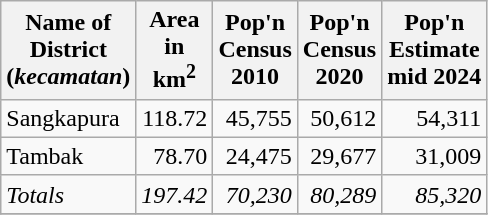<table class="sortable wikitable">
<tr>
<th>Name of<br>District<br>(<em>kecamatan</em>)</th>
<th>Area<br>in <br>km<sup>2</sup></th>
<th>Pop'n<br>Census<br>2010</th>
<th>Pop'n<br>Census<br>2020</th>
<th>Pop'n<br>Estimate<br>mid 2024</th>
</tr>
<tr>
<td>Sangkapura</td>
<td align="right">118.72</td>
<td align="right">45,755</td>
<td align="right">50,612</td>
<td align="right">54,311</td>
</tr>
<tr>
<td>Tambak</td>
<td align="right">78.70</td>
<td align="right">24,475</td>
<td align="right">29,677</td>
<td align="right">31,009</td>
</tr>
<tr>
<td><em>Totals</em></td>
<td align="right"><em>197.42</em></td>
<td align="right"><em>70,230</em></td>
<td align="right"><em>80,289</em></td>
<td align="right"><em>85,320</em></td>
</tr>
<tr>
</tr>
</table>
